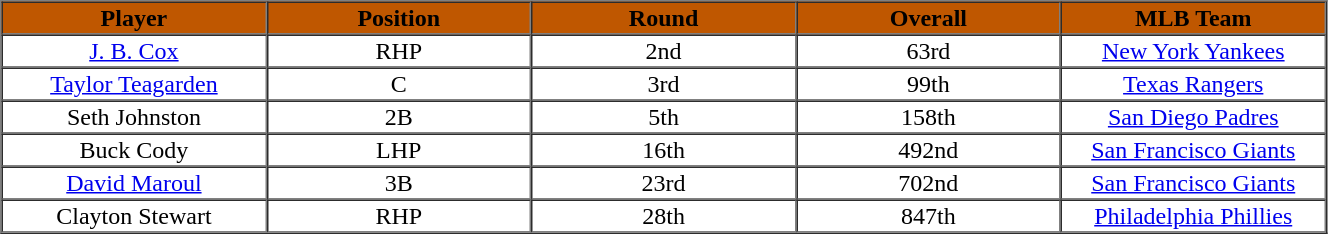<table cellpadding="1" border="1" cellspacing="0" width="70%">
<tr>
<th bgcolor="#BF5700" width="20%"><span>Player</span></th>
<th bgcolor="#BF5700" width="20%"><span>Position</span></th>
<th bgcolor="#BF5700" width="20%"><span>Round</span></th>
<th bgcolor="#BF5700" width="20%"><span>Overall</span></th>
<th bgcolor="#BF5700" width="20%"><span>MLB Team</span></th>
</tr>
<tr align="center">
<td><a href='#'>J. B. Cox</a></td>
<td>RHP</td>
<td>2nd</td>
<td>63rd</td>
<td><a href='#'>New York Yankees</a></td>
</tr>
<tr align="center">
<td><a href='#'>Taylor Teagarden</a></td>
<td>C</td>
<td>3rd</td>
<td>99th</td>
<td><a href='#'>Texas Rangers</a></td>
</tr>
<tr align="center">
<td>Seth Johnston</td>
<td>2B</td>
<td>5th</td>
<td>158th</td>
<td><a href='#'>San Diego Padres</a></td>
</tr>
<tr align="center">
<td>Buck Cody</td>
<td>LHP</td>
<td>16th</td>
<td>492nd</td>
<td><a href='#'>San Francisco Giants</a></td>
</tr>
<tr align="center">
<td><a href='#'>David Maroul</a></td>
<td>3B</td>
<td>23rd</td>
<td>702nd</td>
<td><a href='#'>San Francisco Giants</a></td>
</tr>
<tr align="center">
<td>Clayton Stewart</td>
<td>RHP</td>
<td>28th</td>
<td>847th</td>
<td><a href='#'>Philadelphia Phillies</a></td>
</tr>
<tr>
</tr>
</table>
